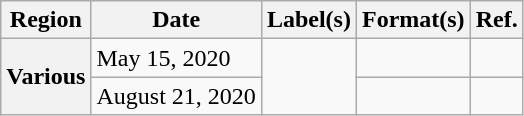<table class="wikitable plainrowheaders">
<tr>
<th scope="col">Region</th>
<th scope="col">Date</th>
<th scope="col">Label(s)</th>
<th scope="col">Format(s)</th>
<th scope="col">Ref.</th>
</tr>
<tr>
<th scope="row" rowspan="2">Various</th>
<td>May 15, 2020</td>
<td rowspan="2"></td>
<td></td>
<td></td>
</tr>
<tr>
<td>August 21, 2020</td>
<td></td>
<td></td>
</tr>
</table>
